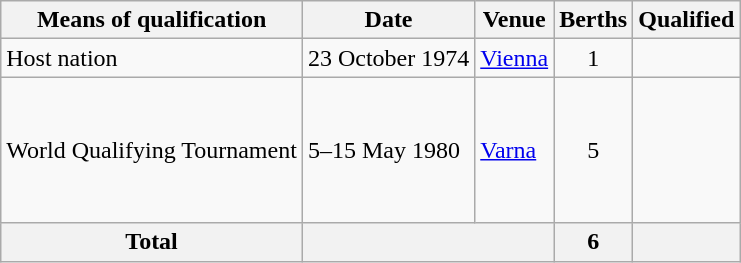<table class="wikitable">
<tr>
<th>Means of qualification</th>
<th>Date</th>
<th>Venue</th>
<th>Berths</th>
<th>Qualified</th>
</tr>
<tr>
<td>Host nation</td>
<td>23 October 1974</td>
<td> <a href='#'>Vienna</a></td>
<td align=center>1</td>
<td></td>
</tr>
<tr>
<td>World Qualifying Tournament</td>
<td>5–15 May 1980</td>
<td> <a href='#'>Varna</a></td>
<td align=center>5</td>
<td><s></s><br><br><br><br><br></td>
</tr>
<tr>
<th>Total</th>
<th colspan="2"></th>
<th>6</th>
<th></th>
</tr>
</table>
